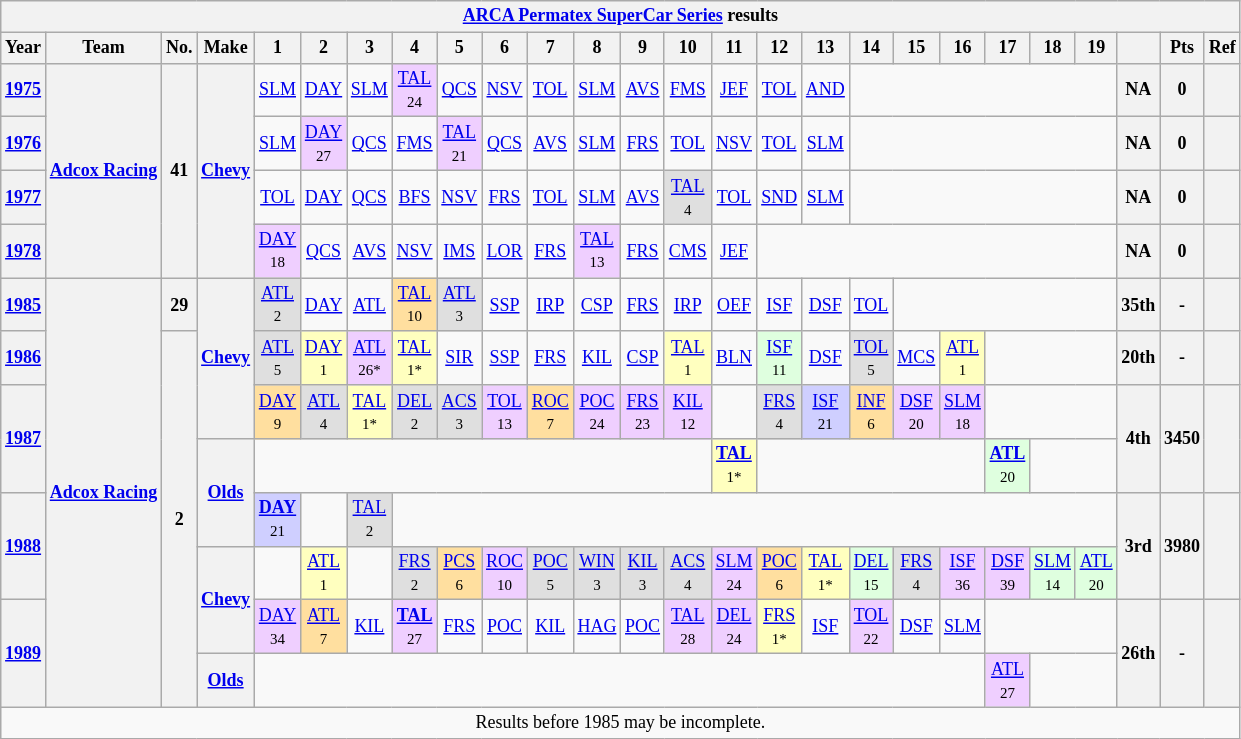<table class="wikitable" style="text-align:center; font-size:75%">
<tr>
<th colspan=45><a href='#'>ARCA Permatex SuperCar Series</a> results</th>
</tr>
<tr>
<th>Year</th>
<th>Team</th>
<th>No.</th>
<th>Make</th>
<th>1</th>
<th>2</th>
<th>3</th>
<th>4</th>
<th>5</th>
<th>6</th>
<th>7</th>
<th>8</th>
<th>9</th>
<th>10</th>
<th>11</th>
<th>12</th>
<th>13</th>
<th>14</th>
<th>15</th>
<th>16</th>
<th>17</th>
<th>18</th>
<th>19</th>
<th></th>
<th>Pts</th>
<th>Ref</th>
</tr>
<tr>
<th><a href='#'>1975</a></th>
<th rowspan=4><a href='#'>Adcox Racing</a></th>
<th rowspan=4>41</th>
<th rowspan=4><a href='#'>Chevy</a></th>
<td><a href='#'>SLM</a></td>
<td><a href='#'>DAY</a></td>
<td><a href='#'>SLM</a></td>
<td style="background:#EFCFFF;"><a href='#'>TAL</a><br><small>24</small></td>
<td><a href='#'>QCS</a></td>
<td><a href='#'>NSV</a></td>
<td><a href='#'>TOL</a></td>
<td><a href='#'>SLM</a></td>
<td><a href='#'>AVS</a></td>
<td><a href='#'>FMS</a></td>
<td><a href='#'>JEF</a></td>
<td><a href='#'>TOL</a></td>
<td><a href='#'>AND</a></td>
<td colspan=6></td>
<th>NA</th>
<th>0</th>
<th></th>
</tr>
<tr>
<th><a href='#'>1976</a></th>
<td><a href='#'>SLM</a></td>
<td style="background:#EFCFFF;"><a href='#'>DAY</a><br><small>27</small></td>
<td><a href='#'>QCS</a></td>
<td><a href='#'>FMS</a></td>
<td style="background:#EFCFFF;"><a href='#'>TAL</a><br><small>21</small></td>
<td><a href='#'>QCS</a></td>
<td><a href='#'>AVS</a></td>
<td><a href='#'>SLM</a></td>
<td><a href='#'>FRS</a></td>
<td><a href='#'>TOL</a></td>
<td><a href='#'>NSV</a></td>
<td><a href='#'>TOL</a></td>
<td><a href='#'>SLM</a></td>
<td colspan=6></td>
<th>NA</th>
<th>0</th>
<th></th>
</tr>
<tr>
<th><a href='#'>1977</a></th>
<td><a href='#'>TOL</a></td>
<td><a href='#'>DAY</a></td>
<td><a href='#'>QCS</a></td>
<td><a href='#'>BFS</a></td>
<td><a href='#'>NSV</a></td>
<td><a href='#'>FRS</a></td>
<td><a href='#'>TOL</a></td>
<td><a href='#'>SLM</a></td>
<td><a href='#'>AVS</a></td>
<td style="background:#DFDFDF;"><a href='#'>TAL</a><br><small>4</small></td>
<td><a href='#'>TOL</a></td>
<td><a href='#'>SND</a></td>
<td><a href='#'>SLM</a></td>
<td colspan=6></td>
<th>NA</th>
<th>0</th>
<th></th>
</tr>
<tr>
<th><a href='#'>1978</a></th>
<td style="background:#EFCFFF;"><a href='#'>DAY</a><br><small>18</small></td>
<td><a href='#'>QCS</a></td>
<td><a href='#'>AVS</a></td>
<td><a href='#'>NSV</a></td>
<td><a href='#'>IMS</a></td>
<td><a href='#'>LOR</a></td>
<td><a href='#'>FRS</a></td>
<td style="background:#EFCFFF;"><a href='#'>TAL</a><br><small>13</small></td>
<td><a href='#'>FRS</a></td>
<td><a href='#'>CMS</a></td>
<td><a href='#'>JEF</a></td>
<td colspan=8></td>
<th>NA</th>
<th>0</th>
<th></th>
</tr>
<tr>
<th><a href='#'>1985</a></th>
<th rowspan=8><a href='#'>Adcox Racing</a></th>
<th>29</th>
<th rowspan=3><a href='#'>Chevy</a></th>
<td style="background:#DFDFDF;"><a href='#'>ATL</a><br><small>2</small></td>
<td><a href='#'>DAY</a></td>
<td><a href='#'>ATL</a></td>
<td style="background:#FFDF9F;"><a href='#'>TAL</a><br><small>10</small></td>
<td style="background:#DFDFDF;"><a href='#'>ATL</a><br><small>3</small></td>
<td><a href='#'>SSP</a></td>
<td><a href='#'>IRP</a></td>
<td><a href='#'>CSP</a></td>
<td><a href='#'>FRS</a></td>
<td><a href='#'>IRP</a></td>
<td><a href='#'>OEF</a></td>
<td><a href='#'>ISF</a></td>
<td><a href='#'>DSF</a></td>
<td><a href='#'>TOL</a></td>
<td colspan=5></td>
<th>35th</th>
<th>-</th>
<th></th>
</tr>
<tr>
<th><a href='#'>1986</a></th>
<th rowspan=7>2</th>
<td style="background:#DFDFDF;"><a href='#'>ATL</a><br><small>5</small></td>
<td style="background:#FFFFBF;"><a href='#'>DAY</a><br><small>1</small></td>
<td style="background:#EFCFFF;"><a href='#'>ATL</a><br><small>26*</small></td>
<td style="background:#FFFFBF;"><a href='#'>TAL</a><br><small>1*</small></td>
<td><a href='#'>SIR</a></td>
<td><a href='#'>SSP</a></td>
<td><a href='#'>FRS</a></td>
<td><a href='#'>KIL</a></td>
<td><a href='#'>CSP</a></td>
<td style="background:#FFFFBF;"><a href='#'>TAL</a><br><small>1</small></td>
<td><a href='#'>BLN</a></td>
<td style="background:#DFFFDF;"><a href='#'>ISF</a><br><small>11</small></td>
<td><a href='#'>DSF</a></td>
<td style="background:#DFDFDF;"><a href='#'>TOL</a><br><small>5</small></td>
<td><a href='#'>MCS</a></td>
<td style="background:#FFFFBF;"><a href='#'>ATL</a><br><small>1</small></td>
<td colspan=3></td>
<th>20th</th>
<th>-</th>
<th></th>
</tr>
<tr>
<th rowspan=2><a href='#'>1987</a></th>
<td style="background:#FFDF9F;"><a href='#'>DAY</a><br><small>9</small></td>
<td style="background:#DFDFDF;"><a href='#'>ATL</a><br><small>4</small></td>
<td style="background:#FFFFBF;"><a href='#'>TAL</a><br><small>1*</small></td>
<td style="background:#DFDFDF;"><a href='#'>DEL</a><br><small>2</small></td>
<td style="background:#DFDFDF;"><a href='#'>ACS</a><br><small>3</small></td>
<td style="background:#EFCFFF;"><a href='#'>TOL</a><br><small>13</small></td>
<td style="background:#FFDF9F;"><a href='#'>ROC</a><br><small>7</small></td>
<td style="background:#EFCFFF;"><a href='#'>POC</a><br><small>24</small></td>
<td style="background:#EFCFFF;"><a href='#'>FRS</a><br><small>23</small></td>
<td style="background:#EFCFFF;"><a href='#'>KIL</a><br><small>12</small></td>
<td></td>
<td style="background:#DFDFDF;"><a href='#'>FRS</a><br><small>4</small></td>
<td style="background:#CFCFFF;"><a href='#'>ISF</a><br><small>21</small></td>
<td style="background:#FFDF9F;"><a href='#'>INF</a><br><small>6</small></td>
<td style="background:#EFCFFF;"><a href='#'>DSF</a><br><small>20</small></td>
<td style="background:#EFCFFF;"><a href='#'>SLM</a><br><small>18</small></td>
<td colspan=3></td>
<th rowspan=2>4th</th>
<th rowspan=2>3450</th>
<th rowspan=2></th>
</tr>
<tr>
<th rowspan=2><a href='#'>Olds</a></th>
<td colspan=10></td>
<td style="background:#FFFFBF;"><strong><a href='#'>TAL</a></strong><br><small>1*</small></td>
<td colspan=5></td>
<td style="background:#DFFFDF;"><strong><a href='#'>ATL</a></strong><br><small>20</small></td>
<td colspan=2></td>
</tr>
<tr>
<th rowspan=2><a href='#'>1988</a></th>
<td style="background:#CFCFFF;"><strong><a href='#'>DAY</a></strong><br><small>21</small></td>
<td></td>
<td style="background:#DFDFDF;"><a href='#'>TAL</a><br><small>2</small></td>
<td colspan=16></td>
<th rowspan=2>3rd</th>
<th rowspan=2>3980</th>
<th rowspan=2></th>
</tr>
<tr>
<th rowspan=2><a href='#'>Chevy</a></th>
<td></td>
<td style="background:#FFFFBF;"><a href='#'>ATL</a><br><small>1</small></td>
<td></td>
<td style="background:#DFDFDF;"><a href='#'>FRS</a><br><small>2</small></td>
<td style="background:#FFDF9F;"><a href='#'>PCS</a><br><small>6</small></td>
<td style="background:#EFCFFF;"><a href='#'>ROC</a><br><small>10</small></td>
<td style="background:#DFDFDF;"><a href='#'>POC</a><br><small>5</small></td>
<td style="background:#DFDFDF;"><a href='#'>WIN</a><br><small>3</small></td>
<td style="background:#DFDFDF;"><a href='#'>KIL</a><br><small>3</small></td>
<td style="background:#DFDFDF;"><a href='#'>ACS</a><br><small>4</small></td>
<td style="background:#EFCFFF;"><a href='#'>SLM</a><br><small>24</small></td>
<td style="background:#FFDF9F;"><a href='#'>POC</a><br><small>6</small></td>
<td style="background:#FFFFBF;"><a href='#'>TAL</a><br><small>1*</small></td>
<td style="background:#DFFFDF;"><a href='#'>DEL</a><br><small>15</small></td>
<td style="background:#DFDFDF;"><a href='#'>FRS</a><br><small>4</small></td>
<td style="background:#EFCFFF;"><a href='#'>ISF</a><br><small>36</small></td>
<td style="background:#EFCFFF;"><a href='#'>DSF</a><br><small>39</small></td>
<td style="background:#DFFFDF;"><a href='#'>SLM</a><br><small>14</small></td>
<td style="background:#DFFFDF;"><a href='#'>ATL</a><br><small>20</small></td>
</tr>
<tr>
<th rowspan=2><a href='#'>1989</a></th>
<td style="background:#EFCFFF;"><a href='#'>DAY</a><br><small>34</small></td>
<td style="background:#FFDF9F;"><a href='#'>ATL</a><br><small>7</small></td>
<td><a href='#'>KIL</a></td>
<td style="background:#EFCFFF;"><strong><a href='#'>TAL</a></strong><br><small>27</small></td>
<td><a href='#'>FRS</a></td>
<td><a href='#'>POC</a></td>
<td><a href='#'>KIL</a></td>
<td><a href='#'>HAG</a></td>
<td><a href='#'>POC</a></td>
<td style="background:#EFCFFF;"><a href='#'>TAL</a><br><small>28</small></td>
<td style="background:#EFCFFF;"><a href='#'>DEL</a><br><small>24</small></td>
<td style="background:#FFFFBF;"><a href='#'>FRS</a><br><small>1*</small></td>
<td><a href='#'>ISF</a></td>
<td style="background:#EFCFFF;"><a href='#'>TOL</a><br><small>22</small></td>
<td><a href='#'>DSF</a></td>
<td><a href='#'>SLM</a></td>
<td colspan=3></td>
<th rowspan=2>26th</th>
<th rowspan=2>-</th>
<th rowspan=2></th>
</tr>
<tr>
<th><a href='#'>Olds</a></th>
<td colspan=16></td>
<td style="background:#EFCFFF;"><a href='#'>ATL</a><br><small>27</small></td>
<td colspan=2></td>
</tr>
<tr>
<td colspan=26>Results before 1985 may be incomplete.</td>
</tr>
</table>
